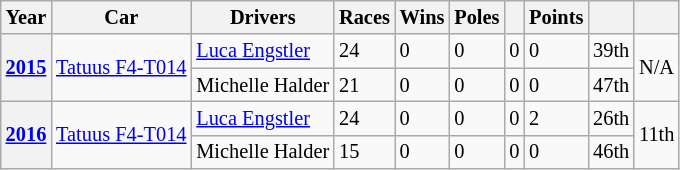<table class="wikitable" style="font-size:85%">
<tr>
<th>Year</th>
<th>Car</th>
<th>Drivers</th>
<th>Races</th>
<th>Wins</th>
<th>Poles</th>
<th></th>
<th>Points</th>
<th></th>
<th></th>
</tr>
<tr>
<th rowspan="2"><a href='#'>2015</a></th>
<td rowspan="2"><a href='#'>Tatuus F4-T014</a></td>
<td> <a href='#'>Luca Engstler</a></td>
<td>24</td>
<td>0</td>
<td>0</td>
<td>0</td>
<td>0</td>
<td>39th</td>
<td rowspan="2">N/A</td>
</tr>
<tr>
<td> Michelle Halder</td>
<td>21</td>
<td>0</td>
<td>0</td>
<td>0</td>
<td>0</td>
<td>47th</td>
</tr>
<tr>
<th rowspan="2"><a href='#'>2016</a></th>
<td rowspan="2"><a href='#'>Tatuus F4-T014</a></td>
<td> <a href='#'>Luca Engstler</a></td>
<td>24</td>
<td>0</td>
<td>0</td>
<td>0</td>
<td>2</td>
<td>26th</td>
<td rowspan="2">11th</td>
</tr>
<tr>
<td> Michelle Halder</td>
<td>15</td>
<td>0</td>
<td>0</td>
<td>0</td>
<td>0</td>
<td>46th</td>
</tr>
</table>
